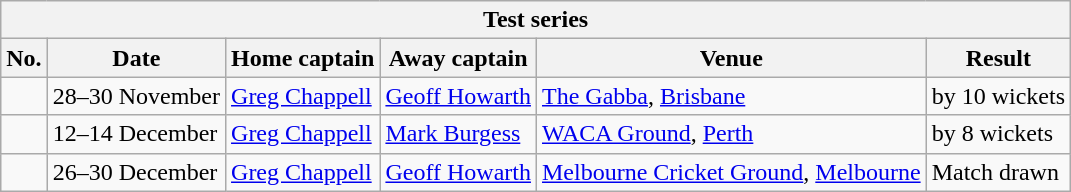<table class="wikitable">
<tr>
<th colspan="9">Test series</th>
</tr>
<tr>
<th>No.</th>
<th>Date</th>
<th>Home captain</th>
<th>Away captain</th>
<th>Venue</th>
<th>Result</th>
</tr>
<tr>
<td></td>
<td>28–30 November</td>
<td><a href='#'>Greg Chappell</a></td>
<td><a href='#'>Geoff Howarth</a></td>
<td><a href='#'>The Gabba</a>, <a href='#'>Brisbane</a></td>
<td> by 10 wickets</td>
</tr>
<tr>
<td></td>
<td>12–14 December</td>
<td><a href='#'>Greg Chappell</a></td>
<td><a href='#'>Mark Burgess</a></td>
<td><a href='#'>WACA Ground</a>, <a href='#'>Perth</a></td>
<td> by 8 wickets</td>
</tr>
<tr>
<td></td>
<td>26–30 December</td>
<td><a href='#'>Greg Chappell</a></td>
<td><a href='#'>Geoff Howarth</a></td>
<td><a href='#'>Melbourne Cricket Ground</a>, <a href='#'>Melbourne</a></td>
<td>Match drawn</td>
</tr>
</table>
